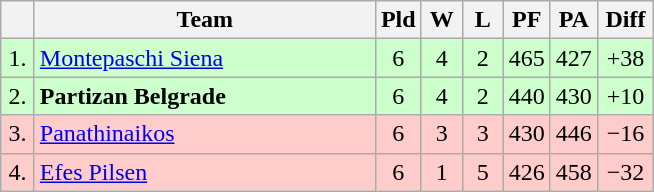<table class=wikitable style="text-align:center">
<tr>
<th width=15></th>
<th width=220>Team</th>
<th width=20>Pld</th>
<th width=20>W</th>
<th width=20>L</th>
<th width=20>PF</th>
<th width=20>PA</th>
<th width=30>Diff</th>
</tr>
<tr style="background: #ccffcc;">
<td>1.</td>
<td align=left> <a href='#'>Montepaschi Siena</a></td>
<td>6</td>
<td>4</td>
<td>2</td>
<td>465</td>
<td>427</td>
<td>+38</td>
</tr>
<tr style="background: #ccffcc;">
<td>2.</td>
<td align=left> <strong>Partizan Belgrade</strong></td>
<td>6</td>
<td>4</td>
<td>2</td>
<td>440</td>
<td>430</td>
<td>+10</td>
</tr>
<tr style="background: #ffcccc;">
<td>3.</td>
<td align=left> <a href='#'>Panathinaikos</a></td>
<td>6</td>
<td>3</td>
<td>3</td>
<td>430</td>
<td>446</td>
<td>−16</td>
</tr>
<tr style="background: #ffcccc;">
<td>4.</td>
<td align=left> <a href='#'>Efes Pilsen</a></td>
<td>6</td>
<td>1</td>
<td>5</td>
<td>426</td>
<td>458</td>
<td>−32</td>
</tr>
</table>
